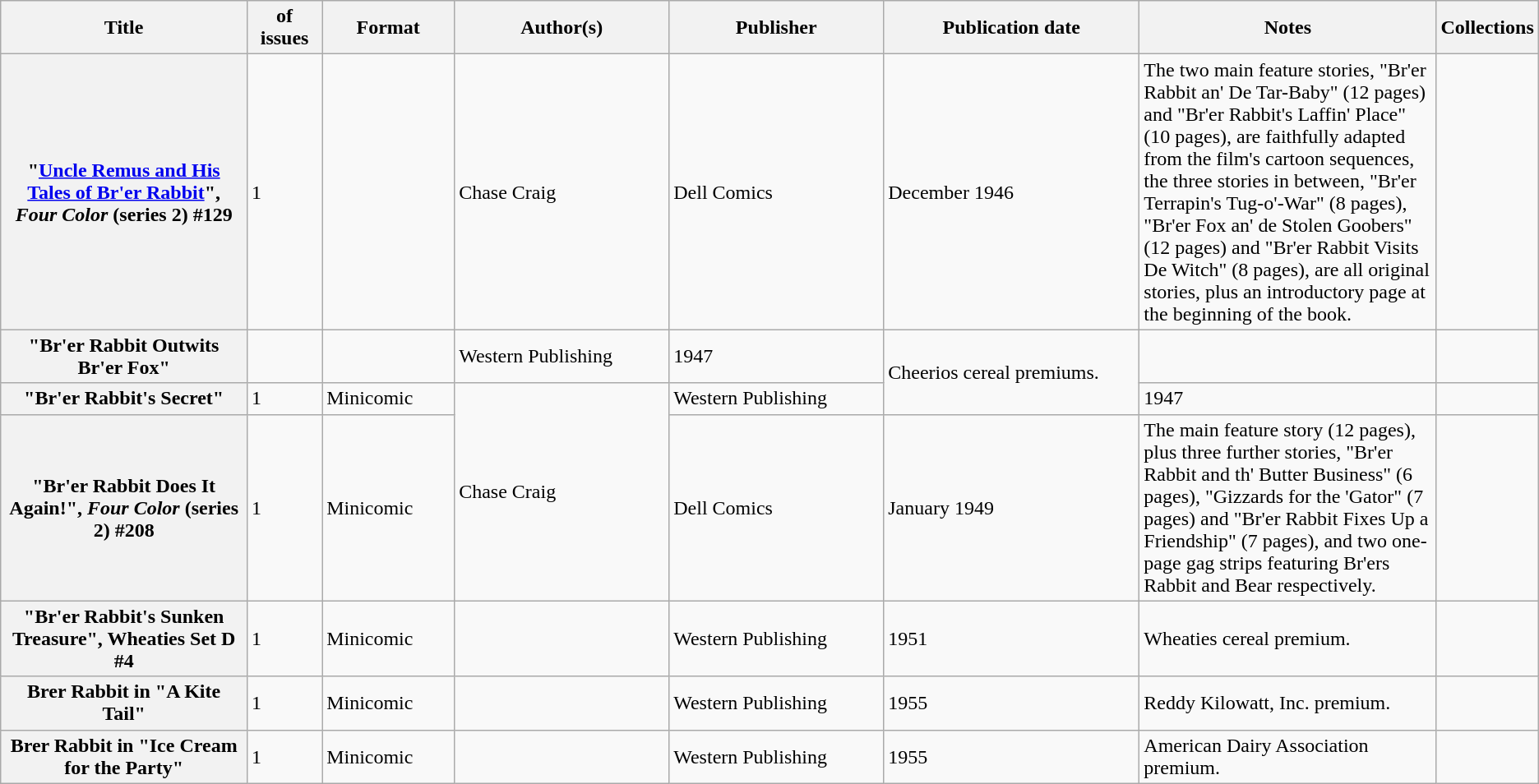<table class="wikitable">
<tr>
<th>Title</th>
<th style="width:40pt"> of issues</th>
<th style="width:75pt">Format</th>
<th style="width:125pt">Author(s)</th>
<th style="width:125pt">Publisher</th>
<th style="width:150pt">Publication date</th>
<th style="width:175pt">Notes</th>
<th>Collections</th>
</tr>
<tr>
<th>"<a href='#'>Uncle Remus and His Tales of Br'er Rabbit</a>", <em>Four Color</em> (series 2) #129</th>
<td>1</td>
<td></td>
<td>Chase Craig</td>
<td>Dell Comics</td>
<td>December 1946</td>
<td>The two main feature stories, "Br'er Rabbit an' De Tar-Baby" (12 pages) and "Br'er Rabbit's Laffin' Place" (10 pages), are faithfully adapted from the film's cartoon sequences, the three stories in between, "Br'er Terrapin's Tug-o'-War" (8 pages), "Br'er Fox an' de Stolen Goobers" (12 pages) and "Br'er Rabbit Visits De Witch" (8 pages), are all original stories, plus an introductory page at the beginning of the book.</td>
<td></td>
</tr>
<tr>
<th>"Br'er Rabbit Outwits Br'er Fox"</th>
<td></td>
<td></td>
<td>Western Publishing</td>
<td>1947</td>
<td rowspan="2">Cheerios cereal premiums.</td>
<td></td>
</tr>
<tr>
<th>"Br'er Rabbit's Secret"</th>
<td>1</td>
<td>Minicomic</td>
<td rowspan="2">Chase Craig</td>
<td>Western Publishing</td>
<td>1947</td>
<td></td>
</tr>
<tr>
<th>"Br'er Rabbit Does It Again!", <em>Four Color</em> (series 2) #208</th>
<td>1</td>
<td>Minicomic</td>
<td>Dell Comics</td>
<td>January 1949</td>
<td>The main feature story (12 pages), plus three further stories, "Br'er Rabbit and th' Butter Business" (6 pages), "Gizzards for the 'Gator" (7 pages) and "Br'er Rabbit Fixes Up a Friendship" (7 pages), and two one-page gag strips featuring Br'ers Rabbit and Bear respectively.</td>
<td></td>
</tr>
<tr>
<th>"Br'er Rabbit's Sunken Treasure", Wheaties Set D #4</th>
<td>1</td>
<td>Minicomic</td>
<td></td>
<td>Western Publishing</td>
<td>1951</td>
<td>Wheaties cereal premium.</td>
<td></td>
</tr>
<tr>
<th>Brer Rabbit in "A Kite Tail"</th>
<td>1</td>
<td>Minicomic</td>
<td></td>
<td>Western Publishing</td>
<td>1955</td>
<td>Reddy Kilowatt, Inc. premium.</td>
<td></td>
</tr>
<tr>
<th>Brer Rabbit in "Ice Cream for the Party"</th>
<td>1</td>
<td>Minicomic</td>
<td></td>
<td>Western Publishing</td>
<td>1955</td>
<td>American Dairy Association premium.</td>
<td></td>
</tr>
</table>
